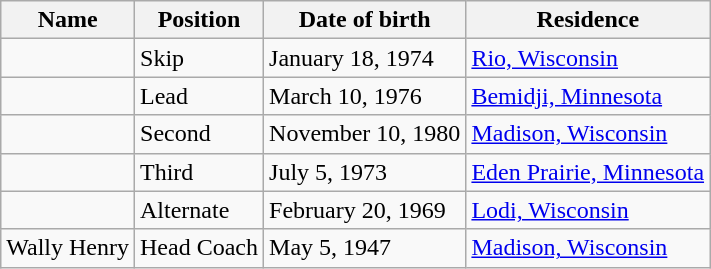<table class="wikitable sortable" border="1" style="text-align-center">
<tr>
<th style=background-color:”#efefef”>Name</th>
<th style=background-color:”#efefef”>Position</th>
<th style=background-color:”#efefef”>Date of birth</th>
<th style=background-color:”#efefef”>Residence</th>
</tr>
<tr>
<td align=left></td>
<td align=left>Skip</td>
<td>January 18, 1974</td>
<td><a href='#'>Rio, Wisconsin</a></td>
</tr>
<tr>
<td align=left></td>
<td align=left>Lead</td>
<td>March 10, 1976</td>
<td><a href='#'>Bemidji, Minnesota</a></td>
</tr>
<tr>
<td align=left></td>
<td align=left>Second</td>
<td>November 10, 1980</td>
<td><a href='#'>Madison, Wisconsin</a></td>
</tr>
<tr>
<td align=left></td>
<td align=left>Third</td>
<td>July 5, 1973</td>
<td><a href='#'>Eden Prairie, Minnesota</a></td>
</tr>
<tr>
<td align=left></td>
<td align=left>Alternate</td>
<td>February 20, 1969</td>
<td><a href='#'>Lodi, Wisconsin</a></td>
</tr>
<tr>
<td align=left>Wally Henry</td>
<td align=left>Head Coach</td>
<td>May 5, 1947</td>
<td><a href='#'>Madison, Wisconsin</a></td>
</tr>
</table>
